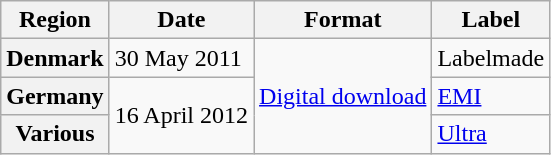<table class="wikitable plainrowheaders">
<tr>
<th scope="col">Region</th>
<th scope="col">Date</th>
<th scope="col">Format</th>
<th scope="col">Label</th>
</tr>
<tr>
<th scope="row">Denmark</th>
<td>30 May 2011</td>
<td rowspan="3"><a href='#'>Digital download</a></td>
<td>Labelmade</td>
</tr>
<tr>
<th scope="row">Germany</th>
<td rowspan="2">16 April 2012</td>
<td><a href='#'>EMI</a></td>
</tr>
<tr>
<th scope="row">Various</th>
<td><a href='#'>Ultra</a></td>
</tr>
</table>
